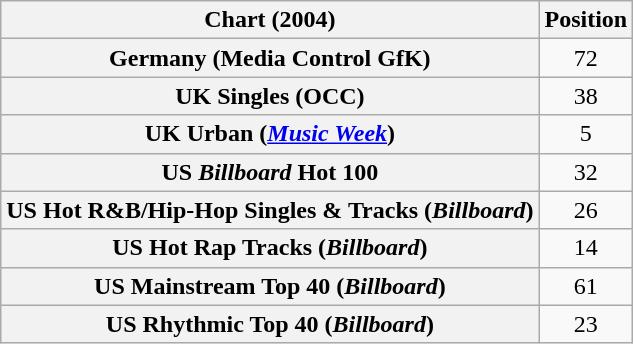<table class="wikitable sortable plainrowheaders" style="text-align:center">
<tr>
<th scope="col">Chart (2004)</th>
<th scope="col">Position</th>
</tr>
<tr>
<th scope="row">Germany (Media Control GfK)</th>
<td>72</td>
</tr>
<tr>
<th scope="row">UK Singles (OCC)</th>
<td>38</td>
</tr>
<tr>
<th scope="row">UK Urban (<em><a href='#'>Music Week</a></em>)</th>
<td>5</td>
</tr>
<tr>
<th scope="row">US <em>Billboard</em> Hot 100</th>
<td>32</td>
</tr>
<tr>
<th scope="row">US Hot R&B/Hip-Hop Singles & Tracks (<em>Billboard</em>)</th>
<td>26</td>
</tr>
<tr>
<th scope="row">US Hot Rap Tracks (<em>Billboard</em>)</th>
<td>14</td>
</tr>
<tr>
<th scope="row">US Mainstream Top 40 (<em>Billboard</em>)</th>
<td>61</td>
</tr>
<tr>
<th scope="row">US Rhythmic Top 40 (<em>Billboard</em>)</th>
<td>23</td>
</tr>
</table>
